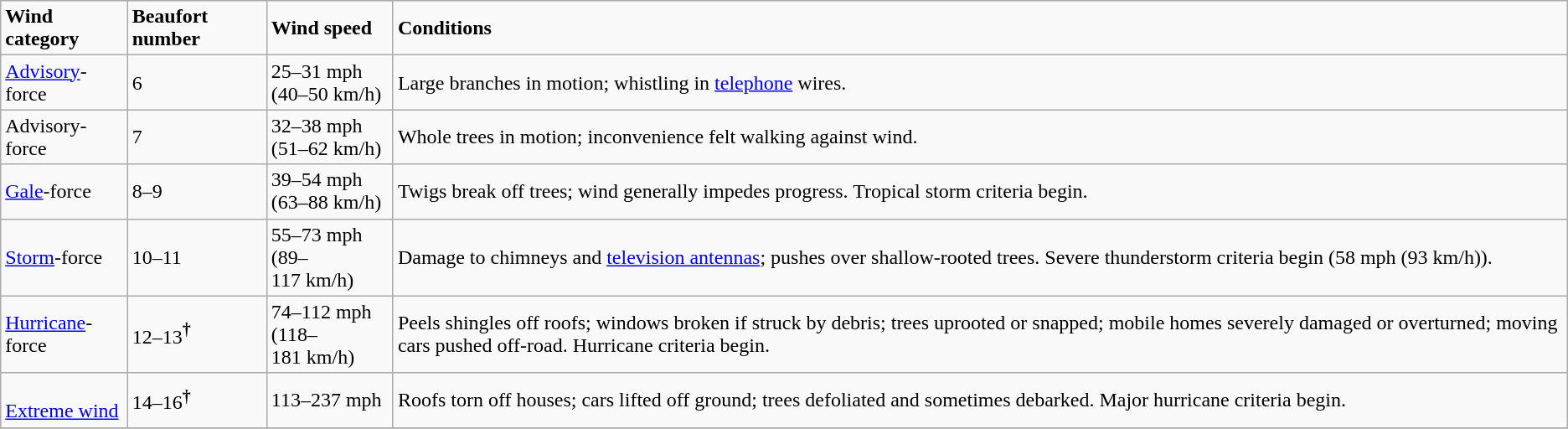<table class="wikitable">
<tr>
<td><strong>Wind category</strong></td>
<td><strong>Beaufort number</strong></td>
<td><strong>Wind speed</strong></td>
<td><strong>Conditions</strong></td>
</tr>
<tr>
<td><a href='#'>Advisory</a>-force</td>
<td>6</td>
<td>25–31 mph<br>(40–50 km/h)</td>
<td>Large branches in motion; whistling in <a href='#'>telephone</a> wires.</td>
</tr>
<tr>
<td>Advisory-force</td>
<td>7</td>
<td>32–38 mph<br>(51–62 km/h)</td>
<td>Whole trees in motion; inconvenience felt walking against wind.</td>
</tr>
<tr>
<td><a href='#'>Gale</a>-force</td>
<td>8–9</td>
<td>39–54 mph<br>(63–88 km/h)</td>
<td>Twigs break off trees; wind generally impedes progress. Tropical storm criteria begin.</td>
</tr>
<tr>
<td><a href='#'>Storm</a>-force</td>
<td>10–11</td>
<td>55–73 mph<br>(89–117 km/h)</td>
<td>Damage to chimneys and <a href='#'>television antennas</a>; pushes over shallow-rooted trees. Severe thunderstorm criteria begin (58 mph (93 km/h)).</td>
</tr>
<tr>
<td><a href='#'>Hurricane</a>-force</td>
<td>12–13<strong><sup>†</sup></strong></td>
<td>74–112 mph<br>(118–181 km/h)</td>
<td>Peels shingles off roofs; windows broken if struck by debris; trees uprooted or snapped; mobile homes severely damaged or overturned; moving cars pushed off-road. Hurricane criteria begin.</td>
</tr>
<tr>
<td><br><a href='#'>Extreme wind</a></td>
<td>14–16<strong><sup>†</sup></strong></td>
<td>113–237 mph<br></td>
<td>Roofs torn off houses; cars lifted off ground; trees defoliated and sometimes debarked. Major hurricane criteria begin.</td>
</tr>
<tr>
</tr>
</table>
